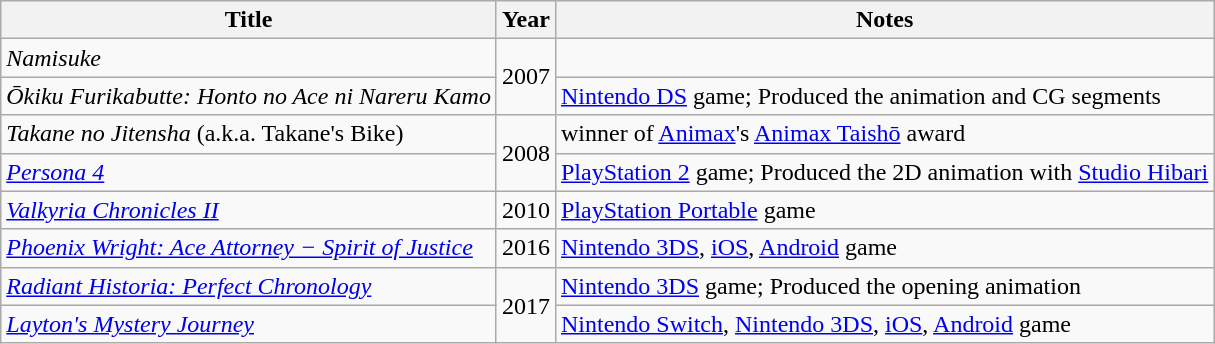<table class="wikitable sortable">
<tr>
<th>Title</th>
<th>Year</th>
<th>Notes</th>
</tr>
<tr>
<td><em>Namisuke</em></td>
<td rowspan="2">2007</td>
<td></td>
</tr>
<tr>
<td><em>Ōkiku Furikabutte: Honto no Ace ni Nareru Kamo</em></td>
<td><a href='#'>Nintendo DS</a> game; Produced the animation and CG segments</td>
</tr>
<tr>
<td><em>Takane no Jitensha</em> (a.k.a. Takane's Bike)</td>
<td rowspan="2">2008</td>
<td>winner of <a href='#'>Animax</a>'s <a href='#'>Animax Taishō</a> award</td>
</tr>
<tr>
<td><em><a href='#'>Persona 4</a></em></td>
<td><a href='#'>PlayStation 2</a> game; Produced the 2D animation with <a href='#'>Studio Hibari</a></td>
</tr>
<tr>
<td><em><a href='#'>Valkyria Chronicles II</a></em></td>
<td>2010</td>
<td><a href='#'>PlayStation Portable</a> game</td>
</tr>
<tr>
<td><em><a href='#'>Phoenix Wright: Ace Attorney − Spirit of Justice</a></em></td>
<td>2016</td>
<td><a href='#'>Nintendo 3DS</a>, <a href='#'>iOS</a>, <a href='#'>Android</a> game</td>
</tr>
<tr>
<td><em><a href='#'>Radiant Historia: Perfect Chronology</a></em></td>
<td rowspan="2">2017</td>
<td><a href='#'>Nintendo 3DS</a> game; Produced the opening animation</td>
</tr>
<tr>
<td><em><a href='#'>Layton's Mystery Journey</a></em></td>
<td><a href='#'>Nintendo Switch</a>, <a href='#'>Nintendo 3DS</a>, <a href='#'>iOS</a>, <a href='#'>Android</a> game</td>
</tr>
</table>
